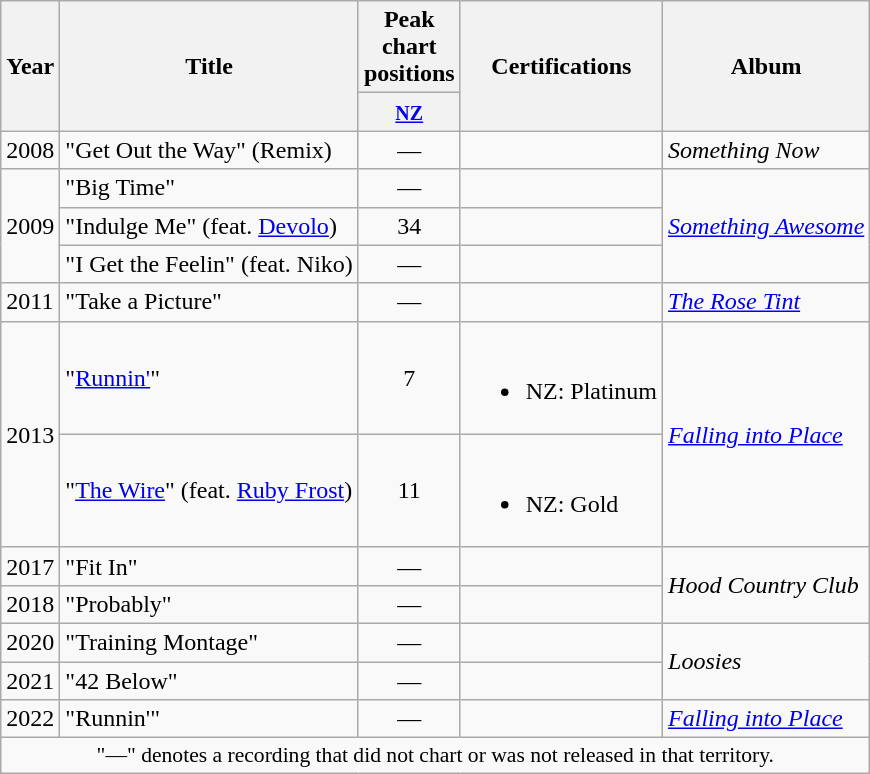<table class="wikitable plainrowheaders">
<tr>
<th rowspan="2"  width="1em">Year</th>
<th rowspan="2">Title</th>
<th width="3em">Peak chart positions</th>
<th rowspan="2">Certifications</th>
<th rowspan="2">Album</th>
</tr>
<tr>
<th><small><a href='#'>NZ</a></small><br></th>
</tr>
<tr>
<td>2008</td>
<td>"Get Out the Way" (Remix)</td>
<td align="center">—</td>
<td></td>
<td><em>Something Now</em></td>
</tr>
<tr>
<td rowspan="3">2009</td>
<td>"Big Time"</td>
<td align="center">—</td>
<td></td>
<td rowspan="3"><em><a href='#'>Something Awesome</a></em></td>
</tr>
<tr>
<td>"Indulge Me" (feat. <a href='#'>Devolo</a>)</td>
<td align="center">34</td>
<td></td>
</tr>
<tr>
<td>"I Get the Feelin" (feat. Niko)</td>
<td align="center">—</td>
<td></td>
</tr>
<tr>
<td>2011</td>
<td>"Take a Picture"</td>
<td align="center">—</td>
<td></td>
<td><em><a href='#'>The Rose Tint</a></em></td>
</tr>
<tr>
<td rowspan="2">2013</td>
<td>"<a href='#'>Runnin'</a>"</td>
<td align="center">7</td>
<td><br><ul><li>NZ: Platinum</li></ul></td>
<td rowspan="2"><em><a href='#'>Falling into Place</a></em></td>
</tr>
<tr>
<td>"<a href='#'>The Wire</a>" (feat. <a href='#'>Ruby Frost</a>)</td>
<td align="center">11</td>
<td><br><ul><li>NZ: Gold</li></ul></td>
</tr>
<tr>
<td>2017</td>
<td rowspan="2">"Fit In"</td>
<td rowspan="2" align="center">—</td>
<td rowspan="2"></td>
<td rowspan="3"><em>Hood Country Club</em></td>
</tr>
<tr>
<td rowspan="2">2018</td>
</tr>
<tr>
<td>"Probably"</td>
<td align="center">—</td>
<td></td>
</tr>
<tr>
<td>2020</td>
<td>"Training Montage"</td>
<td align="center">—</td>
<td></td>
<td rowspan="2"><em>Loosies</em></td>
</tr>
<tr>
<td>2021</td>
<td>"42 Below"</td>
<td align="center">—</td>
<td></td>
</tr>
<tr>
<td>2022</td>
<td>"Runnin'"</td>
<td align="center">—</td>
<td></td>
<td><em><a href='#'>Falling into Place</a></em></td>
</tr>
<tr>
<td colspan="5" style="font-size:90%" align="center">"—" denotes a recording that did not chart or was not released in that territory.</td>
</tr>
</table>
